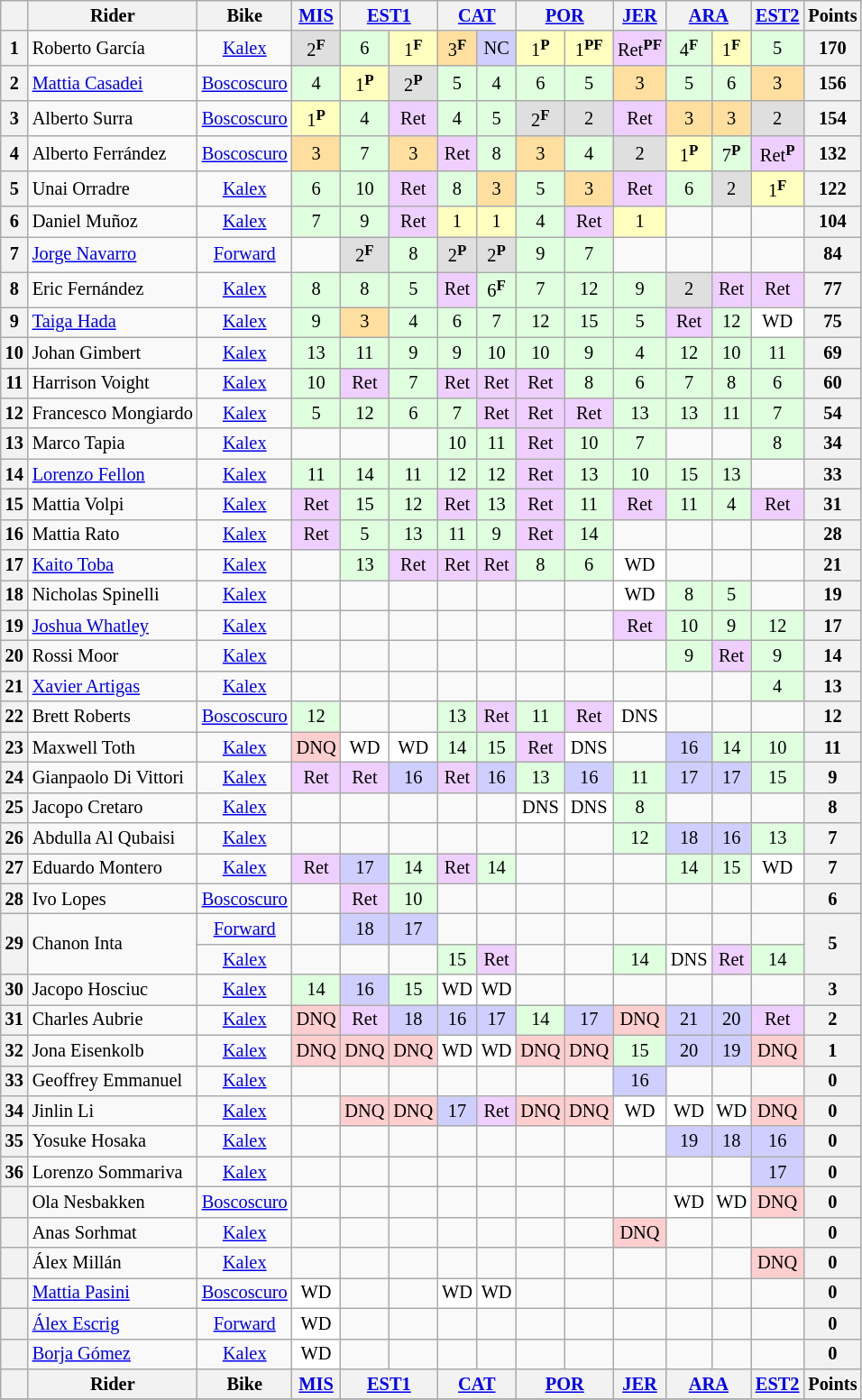<table class="wikitable" style="font-size:85%; ;text-align:center;">
<tr>
<th></th>
<th>Rider</th>
<th>Bike</th>
<th colspan=1><a href='#'>MIS</a><br></th>
<th colspan=2><a href='#'>EST1</a><br></th>
<th colspan=2><a href='#'>CAT</a><br></th>
<th colspan=2><a href='#'>POR</a><br></th>
<th colspan=1><a href='#'>JER</a><br></th>
<th colspan=2><a href='#'>ARA</a><br></th>
<th colspan=1><a href='#'>EST2</a><br></th>
<th>Points</th>
</tr>
<tr>
<th>1</th>
<td align=left> Roberto García</td>
<td><a href='#'>Kalex</a></td>
<td style="background:#dfdfdf;">2<strong><sup>F</sup></strong></td>
<td style="background:#dfffdf;">6</td>
<td style="background:#ffffbf;">1<strong><sup>F</sup></strong></td>
<td style="background:#ffdf9f;">3<strong><sup>F</sup></strong></td>
<td style="background:#cfcfff;">NC</td>
<td style="background:#ffffbf;">1<strong><sup>P</sup></strong></td>
<td style="background:#ffffbf;">1<strong><sup>PF</sup></strong></td>
<td style="background:#efcfff;">Ret<strong><sup>PF</sup></strong></td>
<td style="background:#dfffdf;">4<strong><sup>F</sup></strong></td>
<td style="background:#ffffbf;">1<strong><sup>F</sup></strong></td>
<td style="background:#dfffdf;">5</td>
<th>170</th>
</tr>
<tr>
<th>2</th>
<td align=left> <a href='#'>Mattia Casadei</a></td>
<td><a href='#'>Boscoscuro</a></td>
<td style="background:#dfffdf;">4</td>
<td style="background:#ffffbf;">1<strong><sup>P</sup></strong></td>
<td style="background:#dfdfdf;">2<strong><sup>P</sup></strong></td>
<td style="background:#dfffdf;">5</td>
<td style="background:#dfffdf;">4</td>
<td style="background:#dfffdf;">6</td>
<td style="background:#dfffdf;">5</td>
<td style="background:#ffdf9f;">3</td>
<td style="background:#dfffdf;">5</td>
<td style="background:#dfffdf;">6</td>
<td style="background:#ffdf9f;">3</td>
<th>156</th>
</tr>
<tr>
<th>3</th>
<td align=left> Alberto Surra</td>
<td><a href='#'>Boscoscuro</a></td>
<td style="background:#ffffbf;">1<strong><sup>P</sup></strong></td>
<td style="background:#dfffdf;">4</td>
<td style="background:#efcfff;">Ret</td>
<td style="background:#dfffdf;">4</td>
<td style="background:#dfffdf;">5</td>
<td style="background:#dfdfdf;">2<strong><sup>F</sup></strong></td>
<td style="background:#dfdfdf;">2</td>
<td style="background:#efcfff;">Ret</td>
<td style="background:#ffdf9f;">3</td>
<td style="background:#ffdf9f;">3</td>
<td style="background:#dfdfdf;">2</td>
<th>154</th>
</tr>
<tr>
<th>4</th>
<td align=left> Alberto Ferrández</td>
<td><a href='#'>Boscoscuro</a></td>
<td style="background:#ffdf9f;">3</td>
<td style="background:#dfffdf;">7</td>
<td style="background:#ffdf9f;">3</td>
<td style="background:#efcfff;">Ret</td>
<td style="background:#dfffdf;">8</td>
<td style="background:#ffdf9f;">3</td>
<td style="background:#dfffdf;">4</td>
<td style="background:#dfdfdf;">2</td>
<td style="background:#ffffbf;">1<strong><sup>P</sup></strong></td>
<td style="background:#dfffdf;">7<strong><sup>P</sup></strong></td>
<td style="background:#efcfff;">Ret<strong><sup>P</sup></strong></td>
<th>132</th>
</tr>
<tr>
<th>5</th>
<td align=left> Unai Orradre</td>
<td><a href='#'>Kalex</a></td>
<td style="background:#dfffdf;">6</td>
<td style="background:#dfffdf;">10</td>
<td style="background:#efcfff;">Ret</td>
<td style="background:#dfffdf;">8</td>
<td style="background:#ffdf9f;">3</td>
<td style="background:#dfffdf;">5</td>
<td style="background:#ffdf9f;">3</td>
<td style="background:#efcfff;">Ret</td>
<td style="background:#dfffdf;">6</td>
<td style="background:#dfdfdf;">2</td>
<td style="background:#ffffbf;">1<strong><sup>F</sup></strong></td>
<th>122</th>
</tr>
<tr>
<th>6</th>
<td align=left> Daniel Muñoz</td>
<td><a href='#'>Kalex</a></td>
<td style="background:#dfffdf;">7</td>
<td style="background:#dfffdf;">9</td>
<td style="background:#efcfff;">Ret</td>
<td style="background:#ffffbf;">1</td>
<td style="background:#ffffbf;">1</td>
<td style="background:#dfffdf;">4</td>
<td style="background:#efcfff;">Ret</td>
<td style="background:#ffffbf;">1</td>
<td></td>
<td></td>
<td></td>
<th>104</th>
</tr>
<tr>
<th>7</th>
<td align=left> <a href='#'>Jorge Navarro</a></td>
<td><a href='#'>Forward</a></td>
<td></td>
<td style="background:#dfdfdf;">2<strong><sup>F</sup></strong></td>
<td style="background:#dfffdf;">8</td>
<td style="background:#dfdfdf;">2<strong><sup>P</sup></strong></td>
<td style="background:#dfdfdf;">2<strong><sup>P</sup></strong></td>
<td style="background:#dfffdf;">9</td>
<td style="background:#dfffdf;">7</td>
<td></td>
<td></td>
<td></td>
<td></td>
<th>84</th>
</tr>
<tr>
<th>8</th>
<td align=left> Eric Fernández</td>
<td><a href='#'>Kalex</a></td>
<td style="background:#dfffdf;">8</td>
<td style="background:#dfffdf;">8</td>
<td style="background:#dfffdf;">5</td>
<td style="background:#efcfff;">Ret</td>
<td style="background:#dfffdf;">6<strong><sup>F</sup></strong></td>
<td style="background:#dfffdf;">7</td>
<td style="background:#dfffdf;">12</td>
<td style="background:#dfffdf;">9</td>
<td style="background:#dfdfdf;">2</td>
<td style="background:#efcfff;">Ret</td>
<td style="background:#efcfff;">Ret</td>
<th>77</th>
</tr>
<tr>
<th>9</th>
<td align=left> <a href='#'>Taiga Hada</a></td>
<td><a href='#'>Kalex</a></td>
<td style="background:#dfffdf;">9</td>
<td style="background:#ffdf9f;">3</td>
<td style="background:#dfffdf;">4</td>
<td style="background:#dfffdf;">6</td>
<td style="background:#dfffdf;">7</td>
<td style="background:#dfffdf;">12</td>
<td style="background:#dfffdf;">15</td>
<td style="background:#dfffdf;">5</td>
<td style="background:#efcfff;">Ret</td>
<td style="background:#dfffdf;">12</td>
<td style="background:#ffffff;">WD</td>
<th>75</th>
</tr>
<tr>
<th>10</th>
<td align=left> Johan Gimbert</td>
<td><a href='#'>Kalex</a></td>
<td style="background:#dfffdf;">13</td>
<td style="background:#dfffdf;">11</td>
<td style="background:#dfffdf;">9</td>
<td style="background:#dfffdf;">9</td>
<td style="background:#dfffdf;">10</td>
<td style="background:#dfffdf;">10</td>
<td style="background:#dfffdf;">9</td>
<td style="background:#dfffdf;">4</td>
<td style="background:#dfffdf;">12</td>
<td style="background:#dfffdf;">10</td>
<td style="background:#dfffdf;">11</td>
<th>69</th>
</tr>
<tr>
<th>11</th>
<td align=left> Harrison Voight</td>
<td><a href='#'>Kalex</a></td>
<td style="background:#dfffdf;">10</td>
<td style="background:#efcfff;">Ret</td>
<td style="background:#dfffdf;">7</td>
<td style="background:#efcfff;">Ret</td>
<td style="background:#efcfff;">Ret</td>
<td style="background:#efcfff;">Ret</td>
<td style="background:#dfffdf;">8</td>
<td style="background:#dfffdf;">6</td>
<td style="background:#dfffdf;">7</td>
<td style="background:#dfffdf;">8</td>
<td style="background:#dfffdf;">6</td>
<th>60</th>
</tr>
<tr>
<th>12</th>
<td align=left nowrap> Francesco Mongiardo</td>
<td><a href='#'>Kalex</a></td>
<td style="background:#dfffdf;">5</td>
<td style="background:#dfffdf;">12</td>
<td style="background:#dfffdf;">6</td>
<td style="background:#dfffdf;">7</td>
<td style="background:#efcfff;">Ret</td>
<td style="background:#efcfff;">Ret</td>
<td style="background:#efcfff;">Ret</td>
<td style="background:#dfffdf;">13</td>
<td style="background:#dfffdf;">13</td>
<td style="background:#dfffdf;">11</td>
<td style="background:#dfffdf;">7</td>
<th>54</th>
</tr>
<tr>
<th>13</th>
<td align=left> Marco Tapia</td>
<td><a href='#'>Kalex</a></td>
<td></td>
<td></td>
<td></td>
<td style="background:#dfffdf;">10</td>
<td style="background:#dfffdf;">11</td>
<td style="background:#efcfff;">Ret</td>
<td style="background:#dfffdf;">10</td>
<td style="background:#dfffdf;">7</td>
<td></td>
<td></td>
<td style="background:#dfffdf;">8</td>
<th>34</th>
</tr>
<tr>
<th>14</th>
<td align=left> <a href='#'>Lorenzo Fellon</a></td>
<td><a href='#'>Kalex</a></td>
<td style="background:#dfffdf;">11</td>
<td style="background:#dfffdf;">14</td>
<td style="background:#dfffdf;">11</td>
<td style="background:#dfffdf;">12</td>
<td style="background:#dfffdf;">12</td>
<td style="background:#efcfff;">Ret</td>
<td style="background:#dfffdf;">13</td>
<td style="background:#dfffdf;">10</td>
<td style="background:#dfffdf;">15</td>
<td style="background:#dfffdf;">13</td>
<td></td>
<th>33</th>
</tr>
<tr>
<th>15</th>
<td align=left> Mattia Volpi</td>
<td><a href='#'>Kalex</a></td>
<td style="background:#efcfff;">Ret</td>
<td style="background:#dfffdf;">15</td>
<td style="background:#dfffdf;">12</td>
<td style="background:#efcfff;">Ret</td>
<td style="background:#dfffdf;">13</td>
<td style="background:#efcfff;">Ret</td>
<td style="background:#dfffdf;">11</td>
<td style="background:#efcfff;">Ret</td>
<td style="background:#dfffdf;">11</td>
<td style="background:#dfffdf;">4</td>
<td style="background:#efcfff;">Ret</td>
<th>31</th>
</tr>
<tr>
<th>16</th>
<td align=left> Mattia Rato</td>
<td><a href='#'>Kalex</a></td>
<td style="background:#efcfff;">Ret</td>
<td style="background:#dfffdf;">5</td>
<td style="background:#dfffdf;">13</td>
<td style="background:#dfffdf;">11</td>
<td style="background:#dfffdf;">9</td>
<td style="background:#efcfff;">Ret</td>
<td style="background:#dfffdf;">14</td>
<td></td>
<td></td>
<td></td>
<td></td>
<th>28</th>
</tr>
<tr>
<th>17</th>
<td align=left> <a href='#'>Kaito Toba</a></td>
<td><a href='#'>Kalex</a></td>
<td></td>
<td style="background:#dfffdf;">13</td>
<td style="background:#efcfff;">Ret</td>
<td style="background:#efcfff;">Ret</td>
<td style="background:#efcfff;">Ret</td>
<td style="background:#dfffdf;">8</td>
<td style="background:#dfffdf;">6</td>
<td style="background:#ffffff;">WD</td>
<td></td>
<td></td>
<td></td>
<th>21</th>
</tr>
<tr>
<th>18</th>
<td align=left> Nicholas Spinelli</td>
<td><a href='#'>Kalex</a></td>
<td></td>
<td></td>
<td></td>
<td></td>
<td></td>
<td></td>
<td></td>
<td style="background:#ffffff;">WD</td>
<td style="background:#dfffdf;">8</td>
<td style="background:#dfffdf;">5</td>
<td></td>
<th>19</th>
</tr>
<tr>
<th>19</th>
<td align=left> <a href='#'>Joshua Whatley</a></td>
<td><a href='#'>Kalex</a></td>
<td></td>
<td></td>
<td></td>
<td></td>
<td></td>
<td></td>
<td></td>
<td style="background:#efcfff;">Ret</td>
<td style="background:#dfffdf;">10</td>
<td style="background:#dfffdf;">9</td>
<td style="background:#dfffdf;">12</td>
<th>17</th>
</tr>
<tr>
<th>20</th>
<td align=left> Rossi Moor</td>
<td><a href='#'>Kalex</a></td>
<td></td>
<td></td>
<td></td>
<td></td>
<td></td>
<td></td>
<td></td>
<td></td>
<td style="background:#dfffdf;">9</td>
<td style="background:#efcfff;">Ret</td>
<td style="background:#dfffdf;">9</td>
<th>14</th>
</tr>
<tr>
<th>21</th>
<td align=left> <a href='#'>Xavier Artigas</a></td>
<td><a href='#'>Kalex</a></td>
<td></td>
<td></td>
<td></td>
<td></td>
<td></td>
<td></td>
<td></td>
<td></td>
<td></td>
<td></td>
<td style="background:#dfffdf;">4</td>
<th>13</th>
</tr>
<tr>
<th>22</th>
<td align=left> Brett Roberts</td>
<td><a href='#'>Boscoscuro</a></td>
<td style="background:#dfffdf;">12</td>
<td></td>
<td></td>
<td style="background:#dfffdf;">13</td>
<td style="background:#efcfff;">Ret</td>
<td style="background:#dfffdf;">11</td>
<td style="background:#efcfff;">Ret</td>
<td style="background:#ffffff;">DNS</td>
<td></td>
<td></td>
<td></td>
<th>12</th>
</tr>
<tr>
<th>23</th>
<td align=left> Maxwell Toth</td>
<td><a href='#'>Kalex</a></td>
<td style="background:#ffcfcf;">DNQ</td>
<td style="background:#ffffff;">WD</td>
<td style="background:#ffffff;">WD</td>
<td style="background:#dfffdf;">14</td>
<td style="background:#dfffdf;">15</td>
<td style="background:#efcfff;">Ret</td>
<td style="background:#ffffff;">DNS</td>
<td></td>
<td style="background:#cfcfff;">16</td>
<td style="background:#dfffdf;">14</td>
<td style="background:#dfffdf;">10</td>
<th>11</th>
</tr>
<tr>
<th>24</th>
<td align=left> Gianpaolo Di Vittori</td>
<td><a href='#'>Kalex</a></td>
<td style="background:#efcfff;">Ret</td>
<td style="background:#efcfff;">Ret</td>
<td style="background:#cfcfff;">16</td>
<td style="background:#efcfff;">Ret</td>
<td style="background:#cfcfff;">16</td>
<td style="background:#dfffdf;">13</td>
<td style="background:#cfcfff;">16</td>
<td style="background:#dfffdf;">11</td>
<td style="background:#cfcfff;">17</td>
<td style="background:#cfcfff;">17</td>
<td style="background:#dfffdf;">15</td>
<th>9</th>
</tr>
<tr>
<th>25</th>
<td align=left> Jacopo Cretaro</td>
<td><a href='#'>Kalex</a></td>
<td></td>
<td></td>
<td></td>
<td></td>
<td></td>
<td style="background:#ffffff;">DNS</td>
<td style="background:#ffffff;">DNS</td>
<td style="background:#dfffdf;">8</td>
<td></td>
<td></td>
<td></td>
<th>8</th>
</tr>
<tr>
<th>26</th>
<td align=left> Abdulla Al Qubaisi</td>
<td><a href='#'>Kalex</a></td>
<td></td>
<td></td>
<td></td>
<td></td>
<td></td>
<td></td>
<td></td>
<td style="background:#dfffdf;">12</td>
<td style="background:#cfcfff;">18</td>
<td style="background:#cfcfff;">16</td>
<td style="background:#dfffdf;">13</td>
<th>7</th>
</tr>
<tr>
<th>27</th>
<td align=left> Eduardo Montero</td>
<td><a href='#'>Kalex</a></td>
<td style="background:#efcfff;">Ret</td>
<td style="background:#cfcfff;">17</td>
<td style="background:#dfffdf;">14</td>
<td style="background:#efcfff;">Ret</td>
<td style="background:#dfffdf;">14</td>
<td></td>
<td></td>
<td></td>
<td style="background:#dfffdf;">14</td>
<td style="background:#dfffdf;">15</td>
<td style="background:#ffffff;">WD</td>
<th>7</th>
</tr>
<tr>
<th>28</th>
<td align=left> Ivo Lopes</td>
<td><a href='#'>Boscoscuro</a></td>
<td></td>
<td style="background:#efcfff;">Ret</td>
<td style="background:#dfffdf;">10</td>
<td></td>
<td></td>
<td></td>
<td></td>
<td></td>
<td></td>
<td></td>
<td></td>
<th>6</th>
</tr>
<tr>
<th rowspan="2">29</th>
<td align="left" rowspan=2> Chanon Inta</td>
<td><a href='#'>Forward</a></td>
<td></td>
<td style="background:#cfcfff;">18</td>
<td style="background:#cfcfff;">17</td>
<td></td>
<td></td>
<td></td>
<td></td>
<td></td>
<td></td>
<td></td>
<td></td>
<th rowspan="2">5</th>
</tr>
<tr>
<td><a href='#'>Kalex</a></td>
<td></td>
<td></td>
<td></td>
<td style="background:#dfffdf;">15</td>
<td style="background:#efcfff;">Ret</td>
<td></td>
<td></td>
<td style="background:#dfffdf;">14</td>
<td style="background:#ffffff;">DNS</td>
<td style="background:#efcfff;">Ret</td>
<td style="background:#dfffdf;">14</td>
</tr>
<tr>
<th>30</th>
<td align=left> Jacopo Hosciuc</td>
<td><a href='#'>Kalex</a></td>
<td style="background:#dfffdf;">14</td>
<td style="background:#cfcfff;">16</td>
<td style="background:#dfffdf;">15</td>
<td style="background:#ffffff;">WD</td>
<td style="background:#ffffff;">WD</td>
<td></td>
<td></td>
<td></td>
<td></td>
<td></td>
<td></td>
<th>3</th>
</tr>
<tr>
<th>31</th>
<td align=left> Charles Aubrie</td>
<td><a href='#'>Kalex</a></td>
<td style="background:#ffcfcf;">DNQ</td>
<td style="background:#efcfff;">Ret</td>
<td style="background:#cfcfff;">18</td>
<td style="background:#cfcfff;">16</td>
<td style="background:#cfcfff;">17</td>
<td style="background:#dfffdf;">14</td>
<td style="background:#cfcfff;">17</td>
<td style="background:#ffcfcf;">DNQ</td>
<td style="background:#cfcfff;">21</td>
<td style="background:#cfcfff;">20</td>
<td style="background:#efcfff;">Ret</td>
<th>2</th>
</tr>
<tr>
<th>32</th>
<td align=left> Jona Eisenkolb</td>
<td><a href='#'>Kalex</a></td>
<td style="background:#ffcfcf;">DNQ</td>
<td style="background:#ffcfcf;">DNQ</td>
<td style="background:#ffcfcf;">DNQ</td>
<td style="background:#ffffff;">WD</td>
<td style="background:#ffffff;">WD</td>
<td style="background:#ffcfcf;">DNQ</td>
<td style="background:#ffcfcf;">DNQ</td>
<td style="background:#dfffdf;">15</td>
<td style="background:#cfcfff;">20</td>
<td style="background:#cfcfff;">19</td>
<td style="background:#ffcfcf;">DNQ</td>
<th>1</th>
</tr>
<tr>
<th>33</th>
<td align=left> Geoffrey Emmanuel</td>
<td><a href='#'>Kalex</a></td>
<td></td>
<td></td>
<td></td>
<td></td>
<td></td>
<td></td>
<td></td>
<td style="background:#cfcfff;">16</td>
<td></td>
<td></td>
<td></td>
<th>0</th>
</tr>
<tr>
<th>34</th>
<td align=left> Jinlin Li</td>
<td><a href='#'>Kalex</a></td>
<td></td>
<td style="background:#ffcfcf;">DNQ</td>
<td style="background:#ffcfcf;">DNQ</td>
<td style="background:#cfcfff;">17</td>
<td style="background:#efcfff;">Ret</td>
<td style="background:#ffcfcf;">DNQ</td>
<td style="background:#ffcfcf;">DNQ</td>
<td style="background:#ffffff;">WD</td>
<td style="background:#ffffff;">WD</td>
<td style="background:#ffffff;">WD</td>
<td style="background:#ffcfcf;">DNQ</td>
<th>0</th>
</tr>
<tr>
<th>35</th>
<td align=left> Yosuke Hosaka</td>
<td><a href='#'>Kalex</a></td>
<td></td>
<td></td>
<td></td>
<td></td>
<td></td>
<td></td>
<td></td>
<td></td>
<td style="background:#cfcfff;">19</td>
<td style="background:#cfcfff;">18</td>
<td style="background:#cfcfff;">16</td>
<th>0</th>
</tr>
<tr>
<th>36</th>
<td align=left> Lorenzo Sommariva</td>
<td><a href='#'>Kalex</a></td>
<td></td>
<td></td>
<td></td>
<td></td>
<td></td>
<td></td>
<td></td>
<td></td>
<td></td>
<td></td>
<td style="background:#cfcfff;">17</td>
<th>0</th>
</tr>
<tr>
<th></th>
<td align=left> Ola Nesbakken</td>
<td><a href='#'>Boscoscuro</a></td>
<td></td>
<td></td>
<td></td>
<td></td>
<td></td>
<td></td>
<td></td>
<td></td>
<td style="background:#ffffff;">WD</td>
<td style="background:#ffffff;">WD</td>
<td style="background:#ffcfcf;">DNQ</td>
<th>0</th>
</tr>
<tr>
<th></th>
<td align=left> Anas Sorhmat</td>
<td><a href='#'>Kalex</a></td>
<td></td>
<td></td>
<td></td>
<td></td>
<td></td>
<td></td>
<td></td>
<td style="background:#ffcfcf;">DNQ</td>
<td></td>
<td></td>
<td></td>
<th>0</th>
</tr>
<tr>
<th></th>
<td align=left> Álex Millán</td>
<td><a href='#'>Kalex</a></td>
<td></td>
<td></td>
<td></td>
<td></td>
<td></td>
<td></td>
<td></td>
<td></td>
<td></td>
<td></td>
<td style="background:#ffcfcf;">DNQ</td>
<th>0</th>
</tr>
<tr>
<th></th>
<td align=left> <a href='#'>Mattia Pasini</a></td>
<td><a href='#'>Boscoscuro</a></td>
<td style="background:#ffffff;">WD</td>
<td></td>
<td></td>
<td style="background:#ffffff;">WD</td>
<td style="background:#ffffff;">WD</td>
<td></td>
<td></td>
<td></td>
<td></td>
<td></td>
<td></td>
<th>0</th>
</tr>
<tr>
<th></th>
<td align=left> <a href='#'>Álex Escrig</a></td>
<td><a href='#'>Forward</a></td>
<td style="background:#ffffff;">WD</td>
<td></td>
<td></td>
<td></td>
<td></td>
<td></td>
<td></td>
<td></td>
<td></td>
<td></td>
<td></td>
<th>0</th>
</tr>
<tr>
<th></th>
<td align=left> <a href='#'>Borja Gómez</a></td>
<td><a href='#'>Kalex</a></td>
<td style="background:#ffffff;">WD</td>
<td></td>
<td></td>
<td></td>
<td></td>
<td></td>
<td></td>
<td></td>
<td></td>
<td></td>
<td></td>
<th>0</th>
</tr>
<tr>
<th></th>
<th>Rider</th>
<th>Bike</th>
<th colspan=1><a href='#'>MIS</a><br></th>
<th colspan=2><a href='#'>EST1</a><br></th>
<th colspan=2><a href='#'>CAT</a><br></th>
<th colspan=2><a href='#'>POR</a><br></th>
<th colspan=1><a href='#'>JER</a><br></th>
<th colspan=2><a href='#'>ARA</a><br></th>
<th colspan=1><a href='#'>EST2</a><br></th>
<th>Points</th>
</tr>
<tr>
</tr>
</table>
